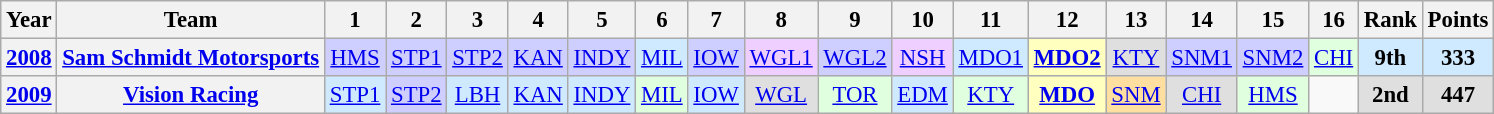<table class="wikitable" style="text-align:center; font-size:95%">
<tr>
<th>Year</th>
<th>Team</th>
<th>1</th>
<th>2</th>
<th>3</th>
<th>4</th>
<th>5</th>
<th>6</th>
<th>7</th>
<th>8</th>
<th>9</th>
<th>10</th>
<th>11</th>
<th>12</th>
<th>13</th>
<th>14</th>
<th>15</th>
<th>16</th>
<th>Rank</th>
<th>Points</th>
</tr>
<tr>
<th><a href='#'>2008</a></th>
<th><a href='#'>Sam Schmidt Motorsports</a></th>
<td style="background:#CFCFFF;"><a href='#'>HMS</a> <br></td>
<td style="background:#CFCFFF;"><a href='#'>STP1</a><br></td>
<td style="background:#CFCFFF;"><a href='#'>STP2</a><br></td>
<td style="background:#CFCFFF;"><a href='#'>KAN</a><br></td>
<td style="background:#CFCFFF;"><a href='#'>INDY</a><br></td>
<td style="background:#CFEAFF;"><a href='#'>MIL</a><br></td>
<td style="background:#CFCFFF;"><a href='#'>IOW</a><br></td>
<td style="background:#EFCFFF;"><a href='#'>WGL1</a><br></td>
<td style="background:#CFCFFF;"><a href='#'>WGL2</a><br></td>
<td style="background:#EFCFFF;"><a href='#'>NSH</a><br></td>
<td style="background:#CFEAFF;"><a href='#'>MDO1</a><br></td>
<td style="background:#FFFFBF;"><strong><a href='#'>MDO2</a></strong> <br></td>
<td style="background:#DFDFDF;"><a href='#'>KTY</a><br></td>
<td style="background:#CFCFFF;"><a href='#'>SNM1</a><br></td>
<td style="background:#CFCFFF;"><a href='#'>SNM2</a><br></td>
<td style="background:#DFFFDF;"><a href='#'>CHI</a><br></td>
<th style="background:#CFEAFF;">9th</th>
<th style="background:#CFEAFF;">333</th>
</tr>
<tr>
<th><a href='#'>2009</a></th>
<th><a href='#'>Vision Racing</a></th>
<td style="background:#CFEAFF;"><a href='#'>STP1</a><br></td>
<td style="background:#CFCFFF;"><a href='#'>STP2</a><br></td>
<td style="background:#CFEAFF;"><a href='#'>LBH</a><br></td>
<td style="background:#CFEAFF;"><a href='#'>KAN</a><br></td>
<td style="background:#CFEAFF;"><a href='#'>INDY</a><br></td>
<td style="background:#DFFFDF;"><a href='#'>MIL</a><br></td>
<td style="background:#CFEAFF;"><a href='#'>IOW</a><br></td>
<td style="background:#DFDFDF;"><a href='#'>WGL</a><br></td>
<td style="background:#DFFFDF;"><a href='#'>TOR</a><br></td>
<td style="background:#CFEAFF;"><a href='#'>EDM</a><br></td>
<td style="background:#DFFFDF;"><a href='#'>KTY</a><br></td>
<td style="background:#FFFFBF;"><strong><a href='#'>MDO</a></strong><br></td>
<td style="background:#FFDF9F;"><a href='#'>SNM</a><br></td>
<td style="background:#DFDFDF;"><a href='#'>CHI</a><br></td>
<td style="background:#DFFFDF;"><a href='#'>HMS</a><br></td>
<td></td>
<th style="background:#DFDFDF;">2nd</th>
<th style="background:#DFDFDF;">447</th>
</tr>
</table>
